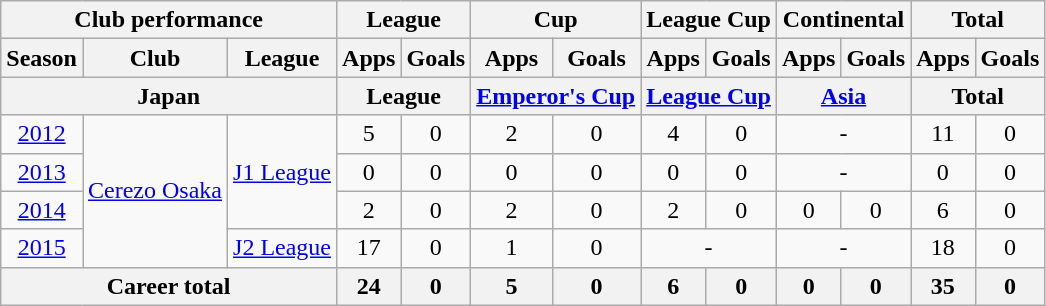<table class="wikitable" style="text-align:center">
<tr>
<th colspan=3>Club performance</th>
<th colspan=2>League</th>
<th colspan=2>Cup</th>
<th colspan=2>League Cup</th>
<th colspan=2>Continental</th>
<th colspan=2>Total</th>
</tr>
<tr>
<th>Season</th>
<th>Club</th>
<th>League</th>
<th>Apps</th>
<th>Goals</th>
<th>Apps</th>
<th>Goals</th>
<th>Apps</th>
<th>Goals</th>
<th>Apps</th>
<th>Goals</th>
<th>Apps</th>
<th>Goals</th>
</tr>
<tr>
<th colspan=3>Japan</th>
<th colspan=2>League</th>
<th colspan=2><a href='#'>Emperor's Cup</a></th>
<th colspan=2><a href='#'>League Cup</a></th>
<th colspan=2><a href='#'>Asia</a></th>
<th colspan=2>Total</th>
</tr>
<tr>
<td><a href='#'>2012</a></td>
<td rowspan="4"><a href='#'>Cerezo Osaka</a></td>
<td rowspan="3"><a href='#'>J1 League</a></td>
<td>5</td>
<td>0</td>
<td>2</td>
<td>0</td>
<td>4</td>
<td>0</td>
<td colspan="2">-</td>
<td>11</td>
<td>0</td>
</tr>
<tr>
<td><a href='#'>2013</a></td>
<td>0</td>
<td>0</td>
<td>0</td>
<td>0</td>
<td>0</td>
<td>0</td>
<td colspan="2">-</td>
<td>0</td>
<td>0</td>
</tr>
<tr>
<td><a href='#'>2014</a></td>
<td>2</td>
<td>0</td>
<td>2</td>
<td>0</td>
<td>2</td>
<td>0</td>
<td>0</td>
<td>0</td>
<td>6</td>
<td>0</td>
</tr>
<tr>
<td><a href='#'>2015</a></td>
<td><a href='#'>J2 League</a></td>
<td>17</td>
<td>0</td>
<td>1</td>
<td>0</td>
<td colspan="2">-</td>
<td colspan="2">-</td>
<td>18</td>
<td>0</td>
</tr>
<tr>
<th colspan=3>Career total</th>
<th>24</th>
<th>0</th>
<th>5</th>
<th>0</th>
<th>6</th>
<th>0</th>
<th>0</th>
<th>0</th>
<th>35</th>
<th>0</th>
</tr>
</table>
